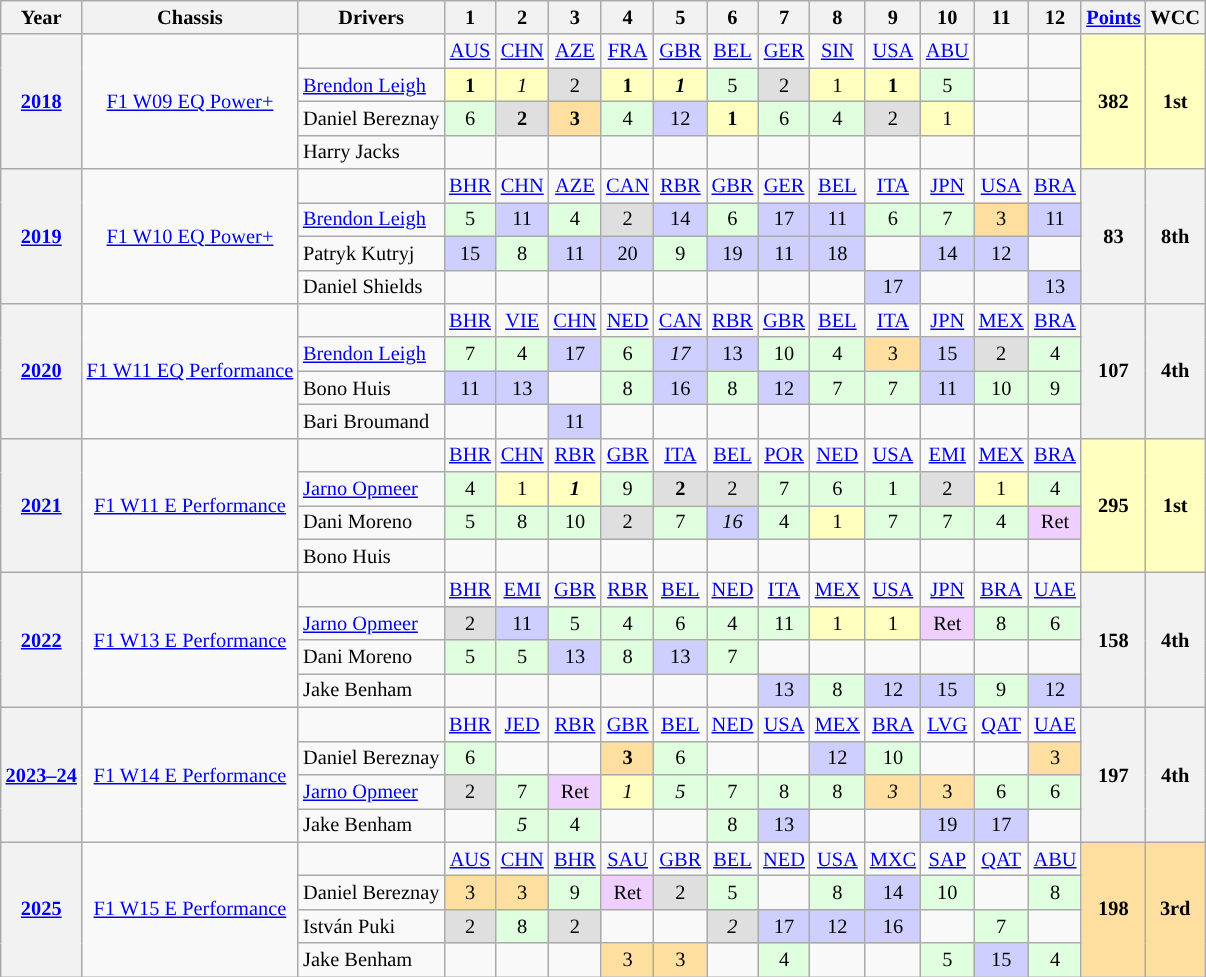<table class="wikitable" style="text-align:center; font-size:85%">
<tr>
<th>Year</th>
<th>Chassis</th>
<th>Drivers</th>
<th>1</th>
<th>2</th>
<th>3</th>
<th>4</th>
<th>5</th>
<th>6</th>
<th>7</th>
<th>8</th>
<th>9</th>
<th>10</th>
<th>11</th>
<th>12</th>
<th><a href='#'>Points</a></th>
<th>WCC</th>
</tr>
<tr>
<th rowspan="4"><a href='#'>2018</a></th>
<td rowspan="4"><a href='#'>F1 W09 EQ Power+</a></td>
<td></td>
<td><a href='#'>AUS</a></td>
<td><a href='#'>CHN</a></td>
<td><a href='#'>AZE</a></td>
<td><a href='#'>FRA</a></td>
<td><a href='#'>GBR</a></td>
<td><a href='#'>BEL</a></td>
<td><a href='#'>GER</a></td>
<td><a href='#'>SIN</a></td>
<td><a href='#'>USA</a></td>
<td><a href='#'>ABU</a></td>
<td></td>
<td></td>
<th rowspan="4" style="background:#FFFFBF;"><strong>382</strong></th>
<th rowspan="4" style="background:#FFFFBF;"><strong>1st</strong></th>
</tr>
<tr>
<td align="left"> <a href='#'>Brendon Leigh</a></td>
<td style="background: #FFFFBF"><strong>1</strong></td>
<td style="background: #FFFFBF"><em>1</em></td>
<td style="background: #DFDFDF">2</td>
<td style="background: #FFFFBF"><strong>1</strong></td>
<td style="background: #FFFFBF"><strong><em>1</em></strong></td>
<td style="background: #DFFFDF">5</td>
<td style="background: #DFDFDF">2</td>
<td style="background: #FFFFBF">1</td>
<td style="background: #FFFFBF"><strong>1</strong></td>
<td style="background: #DFFFDF">5</td>
<td></td>
<td></td>
</tr>
<tr>
<td align="left"> Daniel Bereznay</td>
<td style="background: #DFFFDF">6</td>
<td style="background: #DFDFDF"><strong>2</strong></td>
<td style="background: #FFDF9F"><strong>3</strong></td>
<td style="background: #DFFFDF">4</td>
<td style="background: #CFCFFF">12</td>
<td style="background: #FFFFBF"><strong>1</strong></td>
<td style="background: #DFFFDF">6</td>
<td style="background: #DFFFDF">4</td>
<td style="background: #DFDFDF">2</td>
<td style="background: #FFFFBF">1</td>
<td></td>
<td></td>
</tr>
<tr>
<td align="left"> Harry Jacks</td>
<td style="background:"></td>
<td style="background:"></td>
<td style="background:"></td>
<td style="background:"></td>
<td style="background:"></td>
<td style="background:"></td>
<td style="background:"></td>
<td style="background:"></td>
<td style="background:"></td>
<td style="background:"></td>
<td></td>
<td></td>
</tr>
<tr>
<th rowspan="4"><a href='#'>2019</a></th>
<td rowspan="4"><a href='#'>F1 W10 EQ Power+</a></td>
<td></td>
<td><a href='#'>BHR</a></td>
<td><a href='#'>CHN</a></td>
<td><a href='#'>AZE</a></td>
<td><a href='#'>CAN</a></td>
<td><a href='#'>RBR</a></td>
<td><a href='#'>GBR</a></td>
<td><a href='#'>GER</a></td>
<td><a href='#'>BEL</a></td>
<td><a href='#'>ITA</a></td>
<td><a href='#'>JPN</a></td>
<td><a href='#'>USA</a></td>
<td><a href='#'>BRA</a></td>
<th rowspan="4" style="background:#;">83</th>
<th rowspan="4" style="background:#;">8th</th>
</tr>
<tr>
<td align="left"> <a href='#'>Brendon Leigh</a></td>
<td style="background: #DFFFDF">5</td>
<td style="background: #CFCFFF">11</td>
<td style="background: #DFFFDF">4</td>
<td style="background: #DFDFDF">2</td>
<td style="background: #CFCFFF">14</td>
<td style="background: #DFFFDF">6</td>
<td style="background: #CFCFFF">17</td>
<td style="background: #CFCFFF">11</td>
<td style="background: #DFFFDF">6</td>
<td style="background: #DFFFDF">7</td>
<td style="background: #FFDF9F">3</td>
<td style="background: #CFCFFF">11</td>
</tr>
<tr>
<td align="left"> Patryk Kutryj</td>
<td style="background: #CFCFFF">15</td>
<td style="background: #DFFFDF">8</td>
<td style="background: #CFCFFF">11</td>
<td style="background: #CFCFFF">20</td>
<td style="background: #DFFFDF">9</td>
<td style="background: #CFCFFF">19</td>
<td style="background: #CFCFFF">11</td>
<td style="background: #CFCFFF">18</td>
<td style="background: #"></td>
<td style="background: #CFCFFF">14</td>
<td style="background: #CFCFFF">12</td>
<td style="background: #"></td>
</tr>
<tr>
<td align="left"> Daniel Shields</td>
<td style="background: #"></td>
<td style="background: #"></td>
<td></td>
<td></td>
<td></td>
<td></td>
<td></td>
<td></td>
<td style="background: #CFCFFF">17</td>
<td></td>
<td></td>
<td style="background: #CFCFFF">13</td>
</tr>
<tr>
<th rowspan="4"><a href='#'>2020</a></th>
<td rowspan="4"><a href='#'>F1 W11 EQ Performance</a></td>
<td></td>
<td><a href='#'>BHR</a></td>
<td><a href='#'>VIE</a></td>
<td><a href='#'>CHN</a></td>
<td><a href='#'>NED</a></td>
<td><a href='#'>CAN</a></td>
<td><a href='#'>RBR</a></td>
<td><a href='#'>GBR</a></td>
<td><a href='#'>BEL</a></td>
<td><a href='#'>ITA</a></td>
<td><a href='#'>JPN</a></td>
<td><a href='#'>MEX</a></td>
<td><a href='#'>BRA</a></td>
<th rowspan="4">107</th>
<th rowspan="4">4th</th>
</tr>
<tr>
<td align="left"> <a href='#'>Brendon Leigh</a></td>
<td style="background: #DFFFDF">7</td>
<td style="background: #DFFFDF">4</td>
<td style="background: #CFCFFF">17</td>
<td style="background: #DFFFDF">6</td>
<td style="background: #CFCFFF"><em>17</em></td>
<td style="background: #CFCFFF">13</td>
<td style="background: #DFFFDF">10</td>
<td style="background: #DFFFDF">4</td>
<td style="background: #FFDF9F">3</td>
<td style="background: #CFCFFF">15</td>
<td style="background: #DFDFDF">2</td>
<td style="background: #DFFFDF">4</td>
</tr>
<tr>
<td align="left"> Bono Huis</td>
<td style="background: #CFCFFF">11</td>
<td style="background: #CFCFFF">13</td>
<td style="background: #"></td>
<td style="background: #DFFFDF">8</td>
<td style="background: #CFCFFF">16</td>
<td style="background: #DFFFDF">8</td>
<td style="background: #CFCFFF">12</td>
<td style="background: #DFFFDF">7</td>
<td style="background: #DFFFDF">7</td>
<td style="background: #CFCFFF">11</td>
<td style="background: #DFFFDF">10</td>
<td style="background: #DFFFDF">9</td>
</tr>
<tr>
<td align="left"> Bari Broumand</td>
<td></td>
<td style="background: #"></td>
<td style="background: #CFCFFF">11</td>
<td style="background: #"></td>
<td style="background: #"></td>
<td style="background: #"></td>
<td></td>
<td style="background: #"></td>
<td style="background: #"></td>
<td style="background: #"></td>
<td style="background: #"></td>
<td></td>
</tr>
<tr>
<th rowspan="4"><a href='#'>2021</a></th>
<td rowspan="4"><a href='#'>F1 W11 E Performance</a></td>
<td></td>
<td><a href='#'>BHR</a></td>
<td><a href='#'>CHN</a></td>
<td><a href='#'>RBR</a></td>
<td><a href='#'>GBR</a></td>
<td><a href='#'>ITA</a></td>
<td><a href='#'>BEL</a></td>
<td><a href='#'>POR</a></td>
<td><a href='#'>NED</a></td>
<td><a href='#'>USA</a></td>
<td><a href='#'>EMI</a></td>
<td><a href='#'>MEX</a></td>
<td><a href='#'>BRA</a></td>
<th rowspan="4" style="background: #FFFFBF"><strong>295</strong></th>
<th rowspan="4" style="background: #FFFFBF"><strong>1st</strong></th>
</tr>
<tr>
<td align="left"> <a href='#'>Jarno Opmeer</a></td>
<td style="background: #DFFFDF">4</td>
<td style="background: #FFFFBF">1</td>
<td style="background: #FFFFBF"><strong><em>1</em></strong></td>
<td style="background: #DFFFDF">9</td>
<td style="background: #DFDFDF"><strong>2</strong></td>
<td style="background: #DFDFDF">2</td>
<td style="background: #DFFFDF">7</td>
<td style="background: #DFFFDF">6</td>
<td style="background: #DFFFDF">1</td>
<td style="background: #DFDFDF">2</td>
<td style="background: #FFFFBF">1</td>
<td style="background: #DFFFDF">4</td>
</tr>
<tr>
<td align="left"> Dani Moreno</td>
<td style="background: #DFFFDF">5</td>
<td style="background: #DFFFDF">8</td>
<td style="background: #DFFFDF">10</td>
<td style="background: #DFDFDF">2</td>
<td style="background: #DFFFDF">7</td>
<td style="background: #CFCFFF"><em>16</em></td>
<td style="background: #DFFFDF">4</td>
<td style="background: #FFFFBF">1</td>
<td style="background: #DFFFDF">7</td>
<td style="background: #DFFFDF">7</td>
<td style="background: #DFFFDF">4</td>
<td style="background: #EFCFFF">Ret</td>
</tr>
<tr>
<td align="left"> Bono Huis</td>
<td style="background: #"></td>
<td style="background: #'"></td>
<td style="background: #"></td>
<td style="background: #"></td>
<td style="background: #"></td>
<td style="background: #"></td>
<td style="background: #"></td>
<td style="background: #"></td>
<td style="background: #"></td>
<td style="background: #"></td>
<td style="background: #"></td>
<td style="background: #"></td>
</tr>
<tr>
<th rowspan="4"><a href='#'>2022</a></th>
<td rowspan="4"><a href='#'>F1 W13 E Performance</a></td>
<td></td>
<td><a href='#'>BHR</a></td>
<td><a href='#'>EMI</a></td>
<td><a href='#'>GBR</a></td>
<td><a href='#'>RBR</a></td>
<td><a href='#'>BEL</a></td>
<td><a href='#'>NED</a></td>
<td><a href='#'>ITA</a></td>
<td><a href='#'>MEX</a></td>
<td><a href='#'>USA</a></td>
<td><a href='#'>JPN</a></td>
<td><a href='#'>BRA</a></td>
<td><a href='#'>UAE</a></td>
<th rowspan="4" style="background:">158</th>
<th rowspan="4" style="background:">4th</th>
</tr>
<tr>
<td align="left"> <a href='#'>Jarno Opmeer</a></td>
<td style="background: #DFDFDF">2</td>
<td style="background: #CFCFFF">11</td>
<td style="background: #DFFFDF">5</td>
<td style="background: #DFFFDF">4</td>
<td style="background: #DFFFDF">6</td>
<td style="background: #DFFFDF">4</td>
<td style="background: #DFFFDF">11</td>
<td style="background: #FFFFBF">1</td>
<td style="background: #FFFFBF">1</td>
<td style="background: #EFCFFF">Ret</td>
<td style="background: #DFFFDF">8</td>
<td style="background: #DFFFDF">6</td>
</tr>
<tr>
<td align="left"> Dani Moreno</td>
<td style="background: #DFFFDF">5</td>
<td style="background: #DFFFDF">5</td>
<td style="background: #CFCFFF">13</td>
<td style="background: #DFFFDF">8</td>
<td style="background: #CFCFFF">13</td>
<td style="background: #DFFFDF ">7</td>
<td style="background: #"></td>
<td style="background: #"></td>
<td style="background: #"></td>
<td style="background: #"></td>
<td style="background: #"></td>
<td style="background: #"></td>
</tr>
<tr>
<td align="left"> Jake Benham</td>
<td style="background:"></td>
<td style="background:"></td>
<td style="background:"></td>
<td style="background:"></td>
<td style="background:"></td>
<td style="background:"></td>
<td style="background: #CFCFFF">13</td>
<td style="background: #DFFFDF">8</td>
<td style="background: #CFCFFF">12</td>
<td style="background: #CFCFFF">15</td>
<td style="background: #DFFFDF">9</td>
<td style="background: #CFCFFF">12</td>
</tr>
<tr>
<th rowspan="4"><a href='#'>2023–24</a></th>
<td rowspan="4"><a href='#'>F1 W14 E Performance</a></td>
<td></td>
<td><a href='#'>BHR</a></td>
<td><a href='#'>JED</a></td>
<td><a href='#'>RBR</a></td>
<td><a href='#'>GBR</a></td>
<td><a href='#'>BEL</a></td>
<td><a href='#'>NED</a></td>
<td><a href='#'>USA</a></td>
<td><a href='#'>MEX</a></td>
<td><a href='#'>BRA</a></td>
<td><a href='#'>LVG</a></td>
<td><a href='#'>QAT</a></td>
<td><a href='#'>UAE</a></td>
<th rowspan="4" style="background:">197</th>
<th rowspan="4" style="background:">4th</th>
</tr>
<tr>
<td align="left"> Daniel Bereznay</td>
<td style="background: #DFFFDF">6</td>
<td style="background: #"></td>
<td style="background: #"></td>
<td style="background: #FFDF9F"><strong>3</strong></td>
<td style="background: #DFFFDF">6</td>
<td style="background: #"></td>
<td style="background: #"></td>
<td style="background: #CFCFFF">12</td>
<td style="background: #DFFFDF">10</td>
<td style="background: #"></td>
<td style="background: #"></td>
<td style="background: #FFDF9F">3</td>
</tr>
<tr>
<td align="left"> <a href='#'>Jarno Opmeer</a></td>
<td style="background: #DFDFDF">2</td>
<td style="background: #DFFFDF">7</td>
<td style="background: #EFCFFF">Ret</td>
<td style="background: #FFFFBF"><em>1</em></td>
<td style="background: #DFFFDF"><em>5</em></td>
<td style="background: #DFFFDF">7</td>
<td style="background: #DFFFDF">8</td>
<td style="background: #DFFFDF">8</td>
<td style="background: #FFDF9F"><em>3</em></td>
<td style="background: #FFDF9F">3</td>
<td style="background: #DFFFDF">6</td>
<td style="background: #DFFFDF">6</td>
</tr>
<tr>
<td align="left"> Jake Benham</td>
<td style="background: #"></td>
<td style="background: #DFFFDF"><em>5</em></td>
<td style="background: #DFFFDF">4</td>
<td style="background: #"></td>
<td style="background: #"></td>
<td style="background: #DFFFDF">8</td>
<td style="background: #CFCFFF">13</td>
<td style="background: #"></td>
<td style="background: #"></td>
<td style="background: #CFCFFF">19</td>
<td style="background: #CFCFFF">17</td>
<td style="background: #"></td>
</tr>
<tr>
<th rowspan="4"><a href='#'>2025</a></th>
<td rowspan="4"><a href='#'>F1 W15 E Performance</a></td>
<td></td>
<td><a href='#'>AUS</a></td>
<td><a href='#'>CHN</a></td>
<td><a href='#'>BHR</a></td>
<td><a href='#'>SAU</a></td>
<td><a href='#'>GBR</a></td>
<td><a href='#'>BEL</a></td>
<td><a href='#'>NED</a></td>
<td><a href='#'>USA</a></td>
<td><a href='#'>MXC</a></td>
<td><a href='#'>SAP</a></td>
<td><a href='#'>QAT</a></td>
<td><a href='#'>ABU</a></td>
<th rowspan="4" style="background: #FFDF9F"><strong>198</strong></th>
<th rowspan="4" style="background: #FFDF9F"><strong>3rd</strong></th>
</tr>
<tr>
<td align="left"> Daniel Bereznay</td>
<td style="background: #FFDF9F">3</td>
<td style="background: #FFDF9F">3</td>
<td style="background: #DFFFDF">9</td>
<td style="background: #EFCFFF">Ret</td>
<td style="background: #DFDFDF">2</td>
<td style="background: #DFFFDF">5</td>
<td style="background:"></td>
<td style="background: #DFFFDF">8</td>
<td style="background: #CFCFFF">14</td>
<td style="background: #DFFFDF">10</td>
<td style="background:"></td>
<td style="background: #DFFFDF">8</td>
</tr>
<tr>
<td align="left"> István Puki</td>
<td style="background: #DFDFDF">2</td>
<td style="background: #DFFFDF">8</td>
<td style="background: #DFDFDF">2</td>
<td style="background:"></td>
<td style="background:"></td>
<td style="background: #DFDFDF"><em>2</em></td>
<td style="background: #CFCFFF">17</td>
<td style="background: #CFCFFF">12</td>
<td style="background: #CFCFFF">16</td>
<td style="background:"></td>
<td style="background: #DFFFDF">7</td>
<td style="background:"></td>
</tr>
<tr>
<td align="left"> Jake Benham</td>
<td style="background: #"></td>
<td style="background: #"></td>
<td style="background: #"></td>
<td style="background: #FFDF9F">3</td>
<td style="background: #FFDF9F">3</td>
<td style="background:"></td>
<td style="background: #DFFFDF">4</td>
<td style="background:"></td>
<td style="background:"></td>
<td style="background: #DFFFDF">5</td>
<td style="background: #CFCFFF">15</td>
<td style="background: #DFFFDF">4</td>
</tr>
</table>
